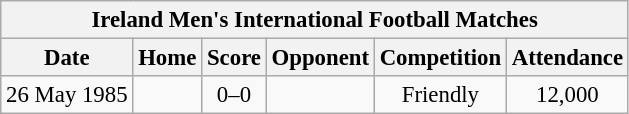<table class="wikitable" style="font-size: 95%;text-align: center;">
<tr>
<th colspan=6>Ireland Men's International Football Matches</th>
</tr>
<tr>
<th>Date</th>
<th>Home</th>
<th>Score</th>
<th>Opponent</th>
<th>Competition</th>
<th>Attendance</th>
</tr>
<tr>
<td>26 May 1985</td>
<td></td>
<td>0–0</td>
<td></td>
<td>Friendly</td>
<td>12,000</td>
</tr>
</table>
